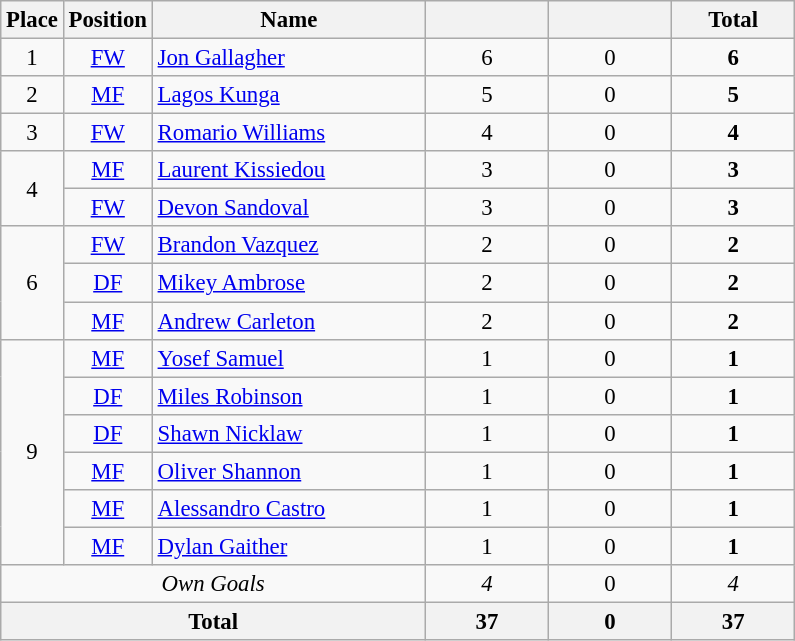<table class="wikitable" style="font-size: 95%; text-align: center;">
<tr>
<th width=30>Place</th>
<th width=30>Position</th>
<th width=175>Name</th>
<th width=75></th>
<th width=75></th>
<th width=75><strong>Total</strong></th>
</tr>
<tr>
<td>1</td>
<td><a href='#'>FW</a></td>
<td align="left"> <a href='#'>Jon Gallagher</a></td>
<td>6</td>
<td>0</td>
<td><strong>6</strong></td>
</tr>
<tr>
<td>2</td>
<td><a href='#'>MF</a></td>
<td align="left"> <a href='#'>Lagos Kunga</a></td>
<td>5</td>
<td>0</td>
<td><strong>5</strong></td>
</tr>
<tr>
<td>3</td>
<td><a href='#'>FW</a></td>
<td align="left"> <a href='#'>Romario Williams</a></td>
<td>4</td>
<td>0</td>
<td><strong>4</strong></td>
</tr>
<tr>
<td rowspan="2">4</td>
<td><a href='#'>MF</a></td>
<td align="left"> <a href='#'>Laurent Kissiedou</a></td>
<td>3</td>
<td>0</td>
<td><strong>3</strong></td>
</tr>
<tr>
<td><a href='#'>FW</a></td>
<td align="left"> <a href='#'>Devon Sandoval</a></td>
<td>3</td>
<td>0</td>
<td><strong>3</strong></td>
</tr>
<tr>
<td rowspan="3">6</td>
<td><a href='#'>FW</a></td>
<td align="left"> <a href='#'>Brandon Vazquez</a></td>
<td>2</td>
<td>0</td>
<td><strong>2</strong></td>
</tr>
<tr>
<td><a href='#'>DF</a></td>
<td align="left"> <a href='#'>Mikey Ambrose</a></td>
<td>2</td>
<td>0</td>
<td><strong>2</strong></td>
</tr>
<tr>
<td><a href='#'>MF</a></td>
<td align="left"> <a href='#'>Andrew Carleton</a></td>
<td>2</td>
<td>0</td>
<td><strong>2</strong></td>
</tr>
<tr>
<td rowspan="6">9</td>
<td><a href='#'>MF</a></td>
<td align="left"> <a href='#'>Yosef Samuel</a></td>
<td>1</td>
<td>0</td>
<td><strong>1</strong></td>
</tr>
<tr>
<td><a href='#'>DF</a></td>
<td align="left"> <a href='#'>Miles Robinson</a></td>
<td>1</td>
<td>0</td>
<td><strong>1</strong></td>
</tr>
<tr>
<td><a href='#'>DF</a></td>
<td align="left"> <a href='#'>Shawn Nicklaw</a></td>
<td>1</td>
<td>0</td>
<td><strong>1</strong></td>
</tr>
<tr>
<td><a href='#'>MF</a></td>
<td align="left"> <a href='#'>Oliver Shannon</a></td>
<td>1</td>
<td>0</td>
<td><strong>1</strong></td>
</tr>
<tr>
<td><a href='#'>MF</a></td>
<td align="left"> <a href='#'>Alessandro Castro</a></td>
<td>1</td>
<td>0</td>
<td><strong>1</strong></td>
</tr>
<tr>
<td><a href='#'>MF</a></td>
<td align="left"> <a href='#'>Dylan Gaither</a></td>
<td>1</td>
<td>0</td>
<td><strong>1</strong></td>
</tr>
<tr>
<td colspan="3"><em>Own Goals</em></td>
<td><em>4</em></td>
<td>0</td>
<td><em>4</em></td>
</tr>
<tr>
<th colspan="3">Total</th>
<th>37</th>
<th>0</th>
<th>37</th>
</tr>
</table>
